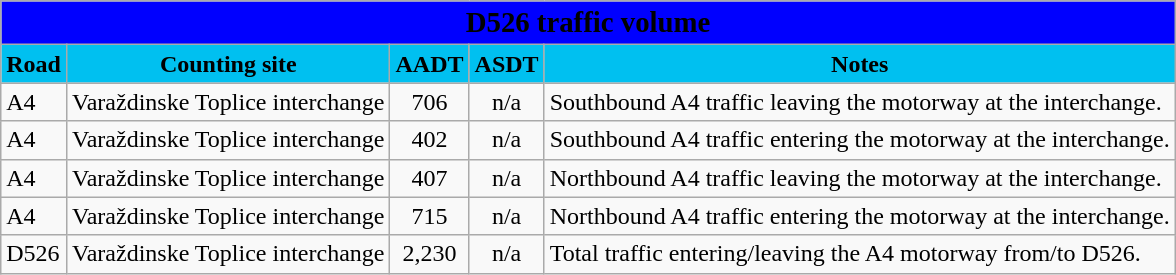<table class="wikitable">
<tr>
<td colspan=5 bgcolor=blue align=center style=margin-top:15><span><big><strong>D526 traffic volume</strong></big></span></td>
</tr>
<tr>
<td align=center bgcolor=00c0f0><strong>Road</strong></td>
<td align=center bgcolor=00c0f0><strong>Counting site</strong></td>
<td align=center bgcolor=00c0f0><strong>AADT</strong></td>
<td align=center bgcolor=00c0f0><strong>ASDT</strong></td>
<td align=center bgcolor=00c0f0><strong>Notes</strong></td>
</tr>
<tr>
<td> A4</td>
<td>Varaždinske Toplice interchange</td>
<td align=center>706</td>
<td align=center>n/a</td>
<td>Southbound A4 traffic leaving the motorway at the interchange.</td>
</tr>
<tr>
<td> A4</td>
<td>Varaždinske Toplice interchange</td>
<td align=center>402</td>
<td align=center>n/a</td>
<td>Southbound A4 traffic entering the motorway at the interchange.</td>
</tr>
<tr>
<td> A4</td>
<td>Varaždinske Toplice interchange</td>
<td align=center>407</td>
<td align=center>n/a</td>
<td>Northbound A4 traffic leaving the motorway at the interchange.</td>
</tr>
<tr>
<td> A4</td>
<td>Varaždinske Toplice interchange</td>
<td align=center>715</td>
<td align=center>n/a</td>
<td>Northbound A4 traffic entering the motorway at the interchange.</td>
</tr>
<tr>
<td> D526</td>
<td>Varaždinske Toplice interchange</td>
<td align=center>2,230</td>
<td align=center>n/a</td>
<td>Total traffic entering/leaving the A4 motorway from/to D526.</td>
</tr>
</table>
